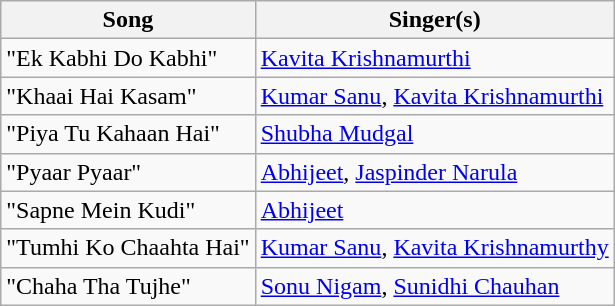<table class="wikitable sortable">
<tr>
<th>Song</th>
<th>Singer(s)</th>
</tr>
<tr>
<td>"Ek Kabhi Do Kabhi"</td>
<td><a href='#'>Kavita Krishnamurthi</a></td>
</tr>
<tr>
<td>"Khaai Hai Kasam"</td>
<td><a href='#'>Kumar Sanu</a>, <a href='#'>Kavita Krishnamurthi</a></td>
</tr>
<tr>
<td>"Piya Tu Kahaan Hai"</td>
<td><a href='#'>Shubha Mudgal</a></td>
</tr>
<tr>
<td>"Pyaar Pyaar"</td>
<td><a href='#'>Abhijeet</a>, <a href='#'>Jaspinder Narula</a></td>
</tr>
<tr>
<td>"Sapne Mein Kudi"</td>
<td><a href='#'>Abhijeet</a></td>
</tr>
<tr>
<td>"Tumhi Ko Chaahta Hai"</td>
<td><a href='#'>Kumar Sanu</a>, <a href='#'>Kavita Krishnamurthy</a></td>
</tr>
<tr>
<td>"Chaha Tha Tujhe"</td>
<td><a href='#'>Sonu Nigam</a>, <a href='#'>Sunidhi Chauhan</a></td>
</tr>
</table>
